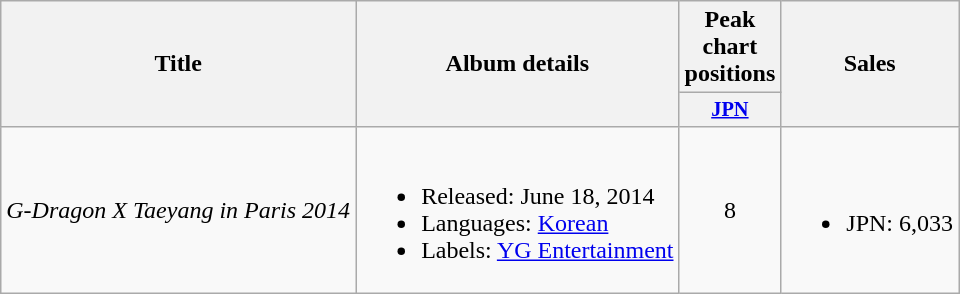<table class="wikitable">
<tr>
<th rowspan="2">Title</th>
<th rowspan="2">Album details</th>
<th colspan="1">Peak chart positions</th>
<th rowspan="2">Sales</th>
</tr>
<tr>
<th style="width:3em;font-size:85%"><a href='#'>JPN</a><br></th>
</tr>
<tr>
<td><em>G-Dragon X Taeyang in Paris 2014</em></td>
<td><br><ul><li>Released: June 18, 2014</li><li>Languages: <a href='#'>Korean</a></li><li>Labels: <a href='#'>YG Entertainment</a></li></ul></td>
<td align="center">8</td>
<td><br><ul><li>JPN: 6,033</li></ul></td>
</tr>
</table>
